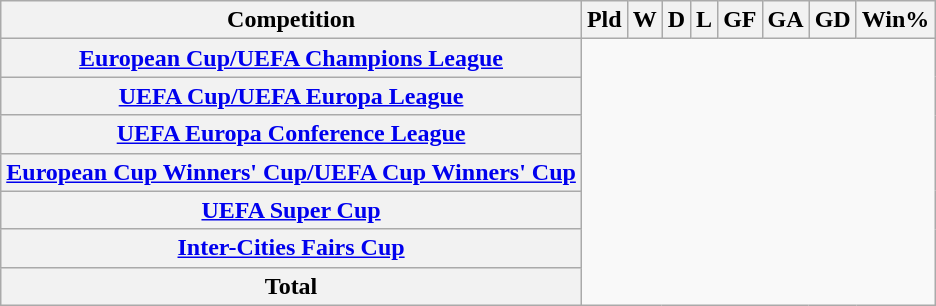<table class="wikitable plainrowheaders" style="text-align:center">
<tr>
<th scope="col">Competition</th>
<th scope="col">Pld</th>
<th scope="col">W</th>
<th scope="col">D</th>
<th scope="col">L</th>
<th scope="col">GF</th>
<th scope="col">GA</th>
<th scope="col">GD</th>
<th scope="col">Win%</th>
</tr>
<tr>
<th scope="row" align=left><a href='#'>European Cup/UEFA Champions League</a><br></th>
</tr>
<tr>
<th scope="row" align=left><a href='#'>UEFA Cup/UEFA Europa League</a><br></th>
</tr>
<tr>
<th scope="row" align=left><a href='#'>UEFA Europa Conference League</a><br></th>
</tr>
<tr>
<th scope="row" align=left><a href='#'>European Cup Winners' Cup/UEFA Cup Winners' Cup</a><br></th>
</tr>
<tr>
<th scope="row" align=left><a href='#'>UEFA Super Cup</a><br></th>
</tr>
<tr>
<th scope="row" align=left><a href='#'>Inter-Cities Fairs Cup</a><br></th>
</tr>
<tr>
<th>Total<br></th>
</tr>
</table>
